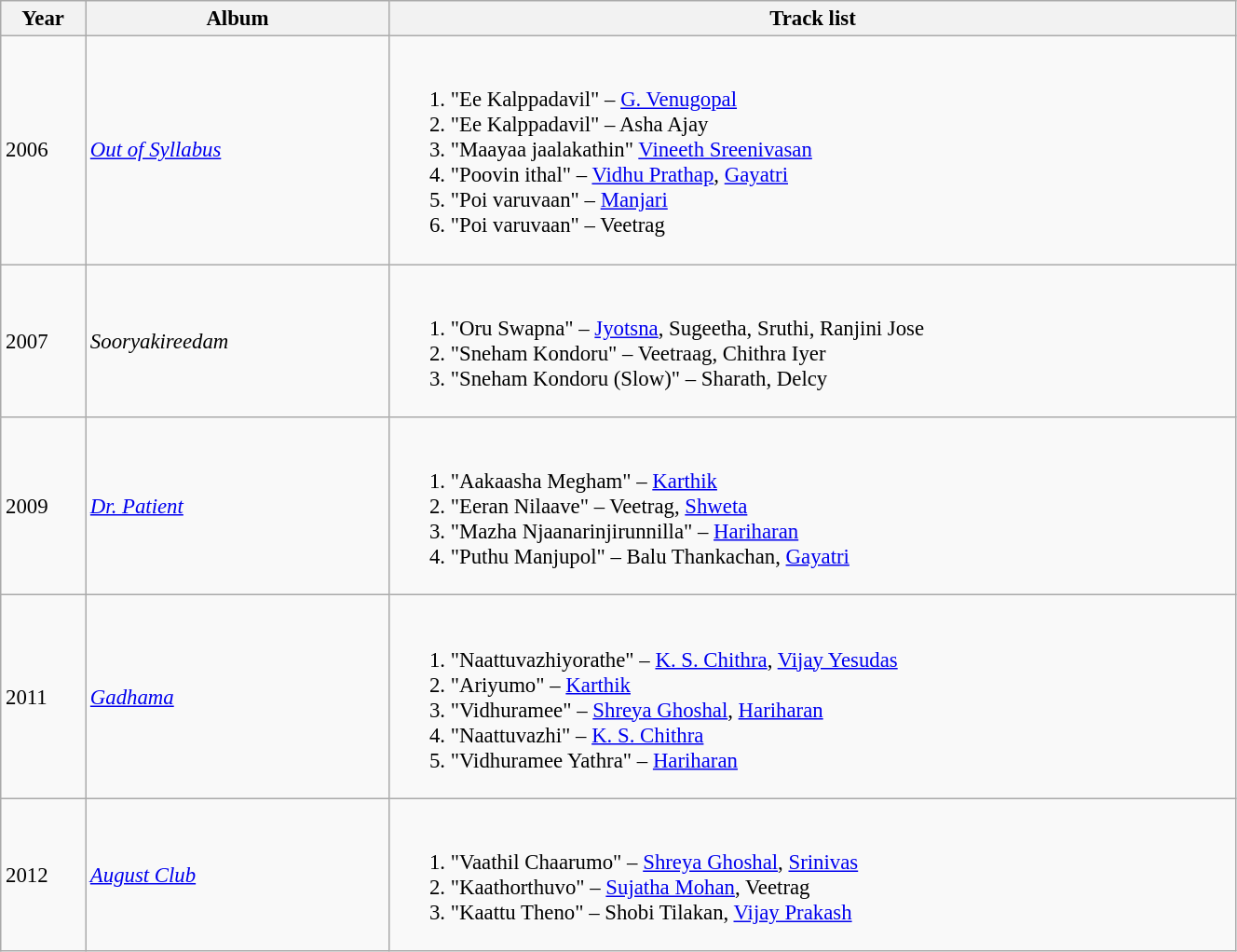<table class="wikitable" width="70%" cellpadding="5" style="font-size: 95%">
<tr>
<th width="5%">Year</th>
<th width="18%">Album</th>
<th width="50%">Track list</th>
</tr>
<tr>
<td>2006</td>
<td><em><a href='#'>Out of Syllabus</a></em></td>
<td><br><ol><li>"Ee Kalppadavil" – <a href='#'>G. Venugopal</a></li><li>"Ee Kalppadavil" – Asha Ajay</li><li>"Maayaa jaalakathin" <a href='#'>Vineeth Sreenivasan</a></li><li>"Poovin ithal" – <a href='#'>Vidhu Prathap</a>, <a href='#'>Gayatri</a></li><li>"Poi varuvaan" – <a href='#'>Manjari</a></li><li>"Poi varuvaan" – Veetrag</li></ol></td>
</tr>
<tr>
<td>2007</td>
<td><em>Sooryakireedam</em></td>
<td><br><ol><li>"Oru Swapna" – <a href='#'>Jyotsna</a>, Sugeetha, Sruthi, Ranjini Jose</li><li>"Sneham Kondoru" – Veetraag, Chithra Iyer</li><li>"Sneham Kondoru (Slow)" – Sharath, Delcy</li></ol></td>
</tr>
<tr>
<td>2009</td>
<td><em><a href='#'>Dr. Patient</a></em></td>
<td><br><ol><li>"Aakaasha Megham" – <a href='#'>Karthik</a></li><li>"Eeran Nilaave" – Veetrag, <a href='#'>Shweta</a></li><li>"Mazha Njaanarinjirunnilla" – <a href='#'>Hariharan</a></li><li>"Puthu Manjupol" – Balu Thankachan, <a href='#'>Gayatri</a></li></ol></td>
</tr>
<tr>
<td>2011</td>
<td><em><a href='#'>Gadhama</a></em></td>
<td><br><ol><li>"Naattuvazhiyorathe" – <a href='#'>K. S. Chithra</a>, <a href='#'>Vijay Yesudas</a></li><li>"Ariyumo" – <a href='#'>Karthik</a></li><li>"Vidhuramee" – <a href='#'>Shreya Ghoshal</a>, <a href='#'>Hariharan</a></li><li>"Naattuvazhi" – <a href='#'>K. S. Chithra</a></li><li>"Vidhuramee Yathra" – <a href='#'>Hariharan</a></li></ol></td>
</tr>
<tr>
<td>2012</td>
<td><em><a href='#'>August Club</a></em></td>
<td><br><ol><li>"Vaathil Chaarumo" – <a href='#'>Shreya Ghoshal</a>, <a href='#'>Srinivas</a></li><li>"Kaathorthuvo" – <a href='#'>Sujatha Mohan</a>, Veetrag</li><li>"Kaattu Theno" – Shobi Tilakan, <a href='#'>Vijay Prakash</a></li></ol></td>
</tr>
</table>
